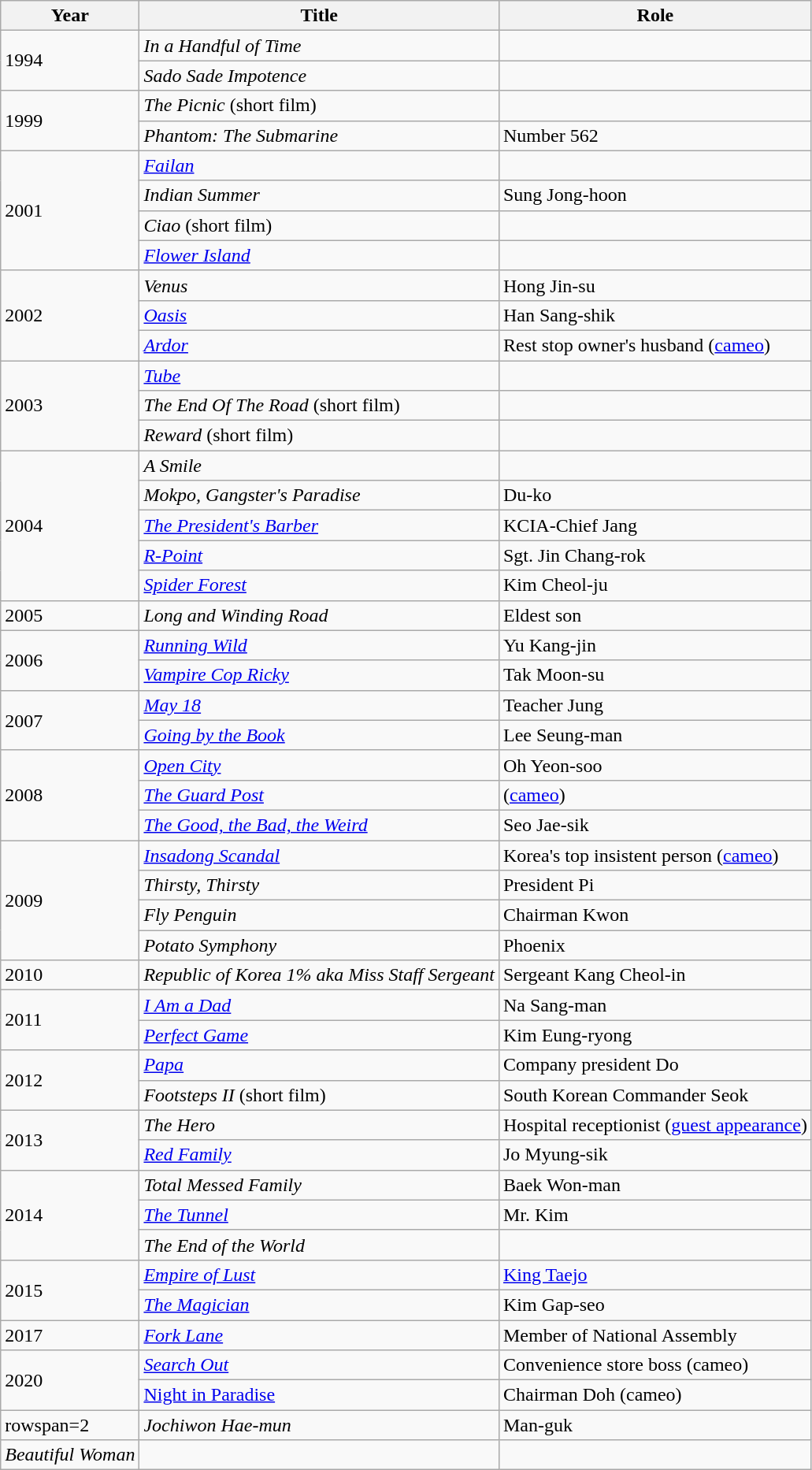<table class="wikitable sortable">
<tr>
<th>Year</th>
<th>Title</th>
<th>Role</th>
</tr>
<tr>
<td rowspan=2>1994</td>
<td><em>In a Handful of Time</em></td>
<td></td>
</tr>
<tr>
<td><em>Sado Sade Impotence</em></td>
<td></td>
</tr>
<tr>
<td rowspan=2>1999</td>
<td><em>The Picnic</em> (short film)</td>
<td></td>
</tr>
<tr>
<td><em>Phantom: The Submarine</em></td>
<td>Number 562</td>
</tr>
<tr>
<td rowspan=4>2001</td>
<td><em><a href='#'>Failan</a></em></td>
<td></td>
</tr>
<tr>
<td><em>Indian Summer</em></td>
<td>Sung Jong-hoon</td>
</tr>
<tr>
<td><em>Ciao</em> (short film)</td>
<td></td>
</tr>
<tr>
<td><em><a href='#'>Flower Island</a></em></td>
<td></td>
</tr>
<tr>
<td rowspan=3>2002</td>
<td><em>Venus</em></td>
<td>Hong Jin-su</td>
</tr>
<tr>
<td><em><a href='#'>Oasis</a></em></td>
<td>Han Sang-shik</td>
</tr>
<tr>
<td><em><a href='#'>Ardor</a></em></td>
<td>Rest stop owner's husband (<a href='#'>cameo</a>)</td>
</tr>
<tr>
<td rowspan=3>2003</td>
<td><em><a href='#'>Tube</a></em></td>
<td></td>
</tr>
<tr>
<td><em>The End Of The Road</em> (short film)</td>
<td></td>
</tr>
<tr>
<td><em>Reward</em> (short film)</td>
<td></td>
</tr>
<tr>
<td rowspan=5>2004</td>
<td><em>A Smile</em></td>
<td></td>
</tr>
<tr>
<td><em>Mokpo, Gangster's Paradise</em></td>
<td>Du-ko</td>
</tr>
<tr>
<td><em><a href='#'>The President's Barber</a></em></td>
<td>KCIA-Chief Jang</td>
</tr>
<tr>
<td><em><a href='#'>R-Point</a></em></td>
<td>Sgt. Jin Chang-rok</td>
</tr>
<tr>
<td><em><a href='#'>Spider Forest</a></em></td>
<td>Kim Cheol-ju</td>
</tr>
<tr>
<td>2005</td>
<td><em>Long and Winding Road</em></td>
<td>Eldest son</td>
</tr>
<tr>
<td rowspan=2>2006</td>
<td><em><a href='#'>Running Wild</a></em></td>
<td>Yu Kang-jin</td>
</tr>
<tr>
<td><em><a href='#'>Vampire Cop Ricky</a></em></td>
<td>Tak Moon-su</td>
</tr>
<tr>
<td rowspan=2>2007</td>
<td><em><a href='#'>May 18</a></em></td>
<td>Teacher Jung</td>
</tr>
<tr>
<td><em><a href='#'>Going by the Book</a></em></td>
<td>Lee Seung-man</td>
</tr>
<tr>
<td rowspan=3>2008</td>
<td><em><a href='#'>Open City</a></em></td>
<td>Oh Yeon-soo</td>
</tr>
<tr>
<td><em><a href='#'>The Guard Post</a></em></td>
<td>(<a href='#'>cameo</a>)</td>
</tr>
<tr>
<td><em><a href='#'>The Good, the Bad, the Weird</a></em></td>
<td>Seo Jae-sik</td>
</tr>
<tr>
<td rowspan=4>2009</td>
<td><em><a href='#'>Insadong Scandal</a></em></td>
<td>Korea's top insistent person (<a href='#'>cameo</a>)</td>
</tr>
<tr>
<td><em>Thirsty, Thirsty</em></td>
<td>President Pi</td>
</tr>
<tr>
<td><em>Fly Penguin</em></td>
<td>Chairman Kwon</td>
</tr>
<tr>
<td><em>Potato Symphony</em></td>
<td>Phoenix</td>
</tr>
<tr>
<td>2010</td>
<td><em>Republic of Korea 1% aka Miss Staff Sergeant</em></td>
<td>Sergeant Kang Cheol-in</td>
</tr>
<tr>
<td rowspan=2>2011</td>
<td><em><a href='#'>I Am a Dad</a></em></td>
<td>Na Sang-man</td>
</tr>
<tr>
<td><em><a href='#'>Perfect Game</a></em></td>
<td>Kim Eung-ryong</td>
</tr>
<tr>
<td rowspan=2>2012</td>
<td><em><a href='#'>Papa</a></em></td>
<td>Company president Do</td>
</tr>
<tr>
<td><em>Footsteps II</em> (short film)</td>
<td>South Korean Commander Seok</td>
</tr>
<tr>
<td rowspan=2>2013</td>
<td><em>The Hero</em></td>
<td>Hospital receptionist  (<a href='#'>guest appearance</a>)</td>
</tr>
<tr>
<td><em><a href='#'>Red Family</a></em></td>
<td>Jo Myung-sik</td>
</tr>
<tr>
<td rowspan=3>2014</td>
<td><em>Total Messed Family</em></td>
<td>Baek Won-man</td>
</tr>
<tr>
<td><em><a href='#'>The Tunnel</a></em></td>
<td>Mr. Kim</td>
</tr>
<tr>
<td><em>The End of the World</em></td>
<td></td>
</tr>
<tr>
<td rowspan=2>2015</td>
<td><em><a href='#'>Empire of Lust</a></em></td>
<td><a href='#'>King Taejo</a></td>
</tr>
<tr>
<td><em><a href='#'>The Magician</a></em></td>
<td>Kim Gap-seo</td>
</tr>
<tr>
<td>2017</td>
<td><em><a href='#'>Fork Lane</a></em></td>
<td>Member of National Assembly</td>
</tr>
<tr>
<td rowspan="2">2020</td>
<td><em><a href='#'>Search Out</a></em></td>
<td>Convenience store boss (cameo)</td>
</tr>
<tr>
<td><a href='#'>Night in Paradise</a></td>
<td>Chairman Doh (cameo)</td>
</tr>
<tr>
<td>rowspan=2 </td>
<td><em>Jochiwon Hae-mun</em></td>
<td>Man-guk</td>
</tr>
<tr>
<td><em>Beautiful Woman</em></td>
<td></td>
</tr>
</table>
